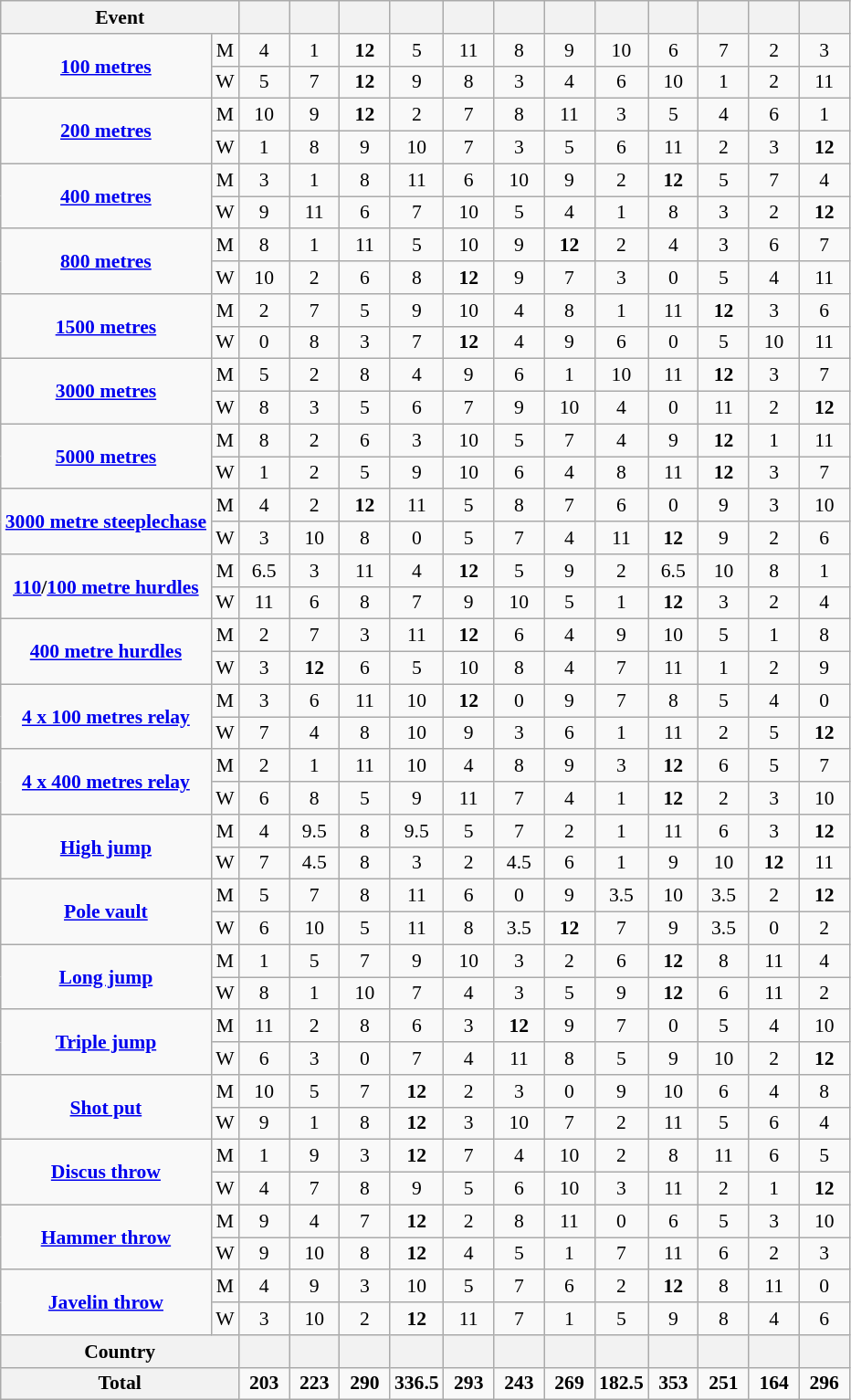<table class="wikitable" style="background-color: #f9f9f9; font-size: 90%; text-align: center">
<tr>
<th width=50 colspan=2>Event</th>
<th width=30></th>
<th width=30></th>
<th width=30></th>
<th width=30></th>
<th width=30></th>
<th width=30></th>
<th width=30></th>
<th width=30></th>
<th width=30></th>
<th width=30></th>
<th width=30></th>
<th width=30></th>
</tr>
<tr>
<td rowspan=2><strong><a href='#'>100 metres</a></strong></td>
<td>M</td>
<td>4</td>
<td>1</td>
<td><strong>12</strong></td>
<td>5</td>
<td>11</td>
<td>8</td>
<td>9</td>
<td>10</td>
<td>6</td>
<td>7</td>
<td>2</td>
<td>3</td>
</tr>
<tr>
<td>W</td>
<td>5</td>
<td>7</td>
<td><strong>12</strong></td>
<td>9</td>
<td>8</td>
<td>3</td>
<td>4</td>
<td>6</td>
<td>10</td>
<td>1</td>
<td>2</td>
<td>11</td>
</tr>
<tr>
<td rowspan=2><strong><a href='#'>200 metres</a></strong></td>
<td>M</td>
<td>10</td>
<td>9</td>
<td><strong>12</strong></td>
<td>2</td>
<td>7</td>
<td>8</td>
<td>11</td>
<td>3</td>
<td>5</td>
<td>4</td>
<td>6</td>
<td>1</td>
</tr>
<tr>
<td>W</td>
<td>1</td>
<td>8</td>
<td>9</td>
<td>10</td>
<td>7</td>
<td>3</td>
<td>5</td>
<td>6</td>
<td>11</td>
<td>2</td>
<td>3</td>
<td><strong>12</strong></td>
</tr>
<tr>
<td rowspan=2><strong><a href='#'>400 metres</a></strong></td>
<td>M</td>
<td>3</td>
<td>1</td>
<td>8</td>
<td>11</td>
<td>6</td>
<td>10</td>
<td>9</td>
<td>2</td>
<td><strong>12</strong></td>
<td>5</td>
<td>7</td>
<td>4</td>
</tr>
<tr>
<td>W</td>
<td>9</td>
<td>11</td>
<td>6</td>
<td>7</td>
<td>10</td>
<td>5</td>
<td>4</td>
<td>1</td>
<td>8</td>
<td>3</td>
<td>2</td>
<td><strong>12</strong></td>
</tr>
<tr>
<td rowspan=2><strong><a href='#'>800 metres</a></strong></td>
<td>M</td>
<td>8</td>
<td>1</td>
<td>11</td>
<td>5</td>
<td>10</td>
<td>9</td>
<td><strong>12</strong></td>
<td>2</td>
<td>4</td>
<td>3</td>
<td>6</td>
<td>7</td>
</tr>
<tr>
<td>W</td>
<td>10</td>
<td>2</td>
<td>6</td>
<td>8</td>
<td><strong>12</strong></td>
<td>9</td>
<td>7</td>
<td>3</td>
<td>0</td>
<td>5</td>
<td>4</td>
<td>11</td>
</tr>
<tr>
<td rowspan=2><strong><a href='#'>1500 metres</a></strong></td>
<td>M</td>
<td>2</td>
<td>7</td>
<td>5</td>
<td>9</td>
<td>10</td>
<td>4</td>
<td>8</td>
<td>1</td>
<td>11</td>
<td><strong>12</strong></td>
<td>3</td>
<td>6</td>
</tr>
<tr>
<td>W</td>
<td>0</td>
<td>8</td>
<td>3</td>
<td>7</td>
<td><strong>12</strong></td>
<td>4</td>
<td>9</td>
<td>6</td>
<td>0</td>
<td>5</td>
<td>10</td>
<td>11</td>
</tr>
<tr>
<td rowspan=2><strong><a href='#'>3000 metres</a></strong></td>
<td>M</td>
<td>5</td>
<td>2</td>
<td>8</td>
<td>4</td>
<td>9</td>
<td>6</td>
<td>1</td>
<td>10</td>
<td>11</td>
<td><strong>12</strong></td>
<td>3</td>
<td>7</td>
</tr>
<tr>
<td>W</td>
<td>8</td>
<td>3</td>
<td>5</td>
<td>6</td>
<td>7</td>
<td>9</td>
<td>10</td>
<td>4</td>
<td>0</td>
<td>11</td>
<td>2</td>
<td><strong>12</strong></td>
</tr>
<tr>
<td rowspan=2><strong><a href='#'>5000 metres</a></strong></td>
<td>M</td>
<td>8</td>
<td>2</td>
<td>6</td>
<td>3</td>
<td>10</td>
<td>5</td>
<td>7</td>
<td>4</td>
<td>9</td>
<td><strong>12</strong></td>
<td>1</td>
<td>11</td>
</tr>
<tr>
<td>W</td>
<td>1</td>
<td>2</td>
<td>5</td>
<td>9</td>
<td>10</td>
<td>6</td>
<td>4</td>
<td>8</td>
<td>11</td>
<td><strong>12</strong></td>
<td>3</td>
<td>7</td>
</tr>
<tr>
<td rowspan=2><strong><a href='#'>3000 metre steeplechase</a></strong></td>
<td>M</td>
<td>4</td>
<td>2</td>
<td><strong>12</strong></td>
<td>11</td>
<td>5</td>
<td>8</td>
<td>7</td>
<td>6</td>
<td>0</td>
<td>9</td>
<td>3</td>
<td>10</td>
</tr>
<tr>
<td>W</td>
<td>3</td>
<td>10</td>
<td>8</td>
<td>0</td>
<td>5</td>
<td>7</td>
<td>4</td>
<td>11</td>
<td><strong>12</strong></td>
<td>9</td>
<td>2</td>
<td>6</td>
</tr>
<tr>
<td rowspan=2><strong><a href='#'>110</a>/<a href='#'>100 metre hurdles</a></strong></td>
<td>M</td>
<td>6.5</td>
<td>3</td>
<td>11</td>
<td>4</td>
<td><strong>12</strong></td>
<td>5</td>
<td>9</td>
<td>2</td>
<td>6.5</td>
<td>10</td>
<td>8</td>
<td>1</td>
</tr>
<tr>
<td>W</td>
<td>11</td>
<td>6</td>
<td>8</td>
<td>7</td>
<td>9</td>
<td>10</td>
<td>5</td>
<td>1</td>
<td><strong>12</strong></td>
<td>3</td>
<td>2</td>
<td>4</td>
</tr>
<tr>
<td rowspan=2><strong><a href='#'>400 metre hurdles</a></strong></td>
<td>M</td>
<td>2</td>
<td>7</td>
<td>3</td>
<td>11</td>
<td><strong>12</strong></td>
<td>6</td>
<td>4</td>
<td>9</td>
<td>10</td>
<td>5</td>
<td>1</td>
<td>8</td>
</tr>
<tr>
<td>W</td>
<td>3</td>
<td><strong>12</strong></td>
<td>6</td>
<td>5</td>
<td>10</td>
<td>8</td>
<td>4</td>
<td>7</td>
<td>11</td>
<td>1</td>
<td>2</td>
<td>9</td>
</tr>
<tr>
<td rowspan=2><strong><a href='#'>4 x 100 metres relay</a></strong></td>
<td>M</td>
<td>3</td>
<td>6</td>
<td>11</td>
<td>10</td>
<td><strong>12</strong></td>
<td>0</td>
<td>9</td>
<td>7</td>
<td>8</td>
<td>5</td>
<td>4</td>
<td>0</td>
</tr>
<tr>
<td>W</td>
<td>7</td>
<td>4</td>
<td>8</td>
<td>10</td>
<td>9</td>
<td>3</td>
<td>6</td>
<td>1</td>
<td>11</td>
<td>2</td>
<td>5</td>
<td><strong>12</strong></td>
</tr>
<tr>
<td rowspan=2><strong><a href='#'>4 x 400 metres relay</a></strong></td>
<td>M</td>
<td>2</td>
<td>1</td>
<td>11</td>
<td>10</td>
<td>4</td>
<td>8</td>
<td>9</td>
<td>3</td>
<td><strong>12</strong></td>
<td>6</td>
<td>5</td>
<td>7</td>
</tr>
<tr>
<td>W</td>
<td>6</td>
<td>8</td>
<td>5</td>
<td>9</td>
<td>11</td>
<td>7</td>
<td>4</td>
<td>1</td>
<td><strong>12</strong></td>
<td>2</td>
<td>3</td>
<td>10</td>
</tr>
<tr>
<td rowspan=2><strong><a href='#'>High jump</a></strong></td>
<td>M</td>
<td>4</td>
<td>9.5</td>
<td>8</td>
<td>9.5</td>
<td>5</td>
<td>7</td>
<td>2</td>
<td>1</td>
<td>11</td>
<td>6</td>
<td>3</td>
<td><strong>12</strong></td>
</tr>
<tr>
<td>W</td>
<td>7</td>
<td>4.5</td>
<td>8</td>
<td>3</td>
<td>2</td>
<td>4.5</td>
<td>6</td>
<td>1</td>
<td>9</td>
<td>10</td>
<td><strong>12</strong></td>
<td>11</td>
</tr>
<tr>
<td rowspan=2><strong><a href='#'>Pole vault</a></strong></td>
<td>M</td>
<td>5</td>
<td>7</td>
<td>8</td>
<td>11</td>
<td>6</td>
<td>0</td>
<td>9</td>
<td>3.5</td>
<td>10</td>
<td>3.5</td>
<td>2</td>
<td><strong>12</strong></td>
</tr>
<tr>
<td>W</td>
<td>6</td>
<td>10</td>
<td>5</td>
<td>11</td>
<td>8</td>
<td>3.5</td>
<td><strong>12</strong></td>
<td>7</td>
<td>9</td>
<td>3.5</td>
<td>0</td>
<td>2</td>
</tr>
<tr>
<td rowspan=2><strong><a href='#'>Long jump</a></strong></td>
<td>M</td>
<td>1</td>
<td>5</td>
<td>7</td>
<td>9</td>
<td>10</td>
<td>3</td>
<td>2</td>
<td>6</td>
<td><strong>12</strong></td>
<td>8</td>
<td>11</td>
<td>4</td>
</tr>
<tr>
<td>W</td>
<td>8</td>
<td>1</td>
<td>10</td>
<td>7</td>
<td>4</td>
<td>3</td>
<td>5</td>
<td>9</td>
<td><strong>12</strong></td>
<td>6</td>
<td>11</td>
<td>2</td>
</tr>
<tr>
<td rowspan=2><strong><a href='#'>Triple jump</a></strong></td>
<td>M</td>
<td>11</td>
<td>2</td>
<td>8</td>
<td>6</td>
<td>3</td>
<td><strong>12</strong></td>
<td>9</td>
<td>7</td>
<td>0</td>
<td>5</td>
<td>4</td>
<td>10</td>
</tr>
<tr>
<td>W</td>
<td>6</td>
<td>3</td>
<td>0</td>
<td>7</td>
<td>4</td>
<td>11</td>
<td>8</td>
<td>5</td>
<td>9</td>
<td>10</td>
<td>2</td>
<td><strong>12</strong></td>
</tr>
<tr>
<td rowspan=2><strong><a href='#'>Shot put</a></strong></td>
<td>M</td>
<td>10</td>
<td>5</td>
<td>7</td>
<td><strong>12</strong></td>
<td>2</td>
<td>3</td>
<td>0</td>
<td>9</td>
<td>10</td>
<td>6</td>
<td>4</td>
<td>8</td>
</tr>
<tr>
<td>W</td>
<td>9</td>
<td>1</td>
<td>8</td>
<td><strong>12</strong></td>
<td>3</td>
<td>10</td>
<td>7</td>
<td>2</td>
<td>11</td>
<td>5</td>
<td>6</td>
<td>4</td>
</tr>
<tr>
<td rowspan=2><strong><a href='#'>Discus throw</a></strong></td>
<td>M</td>
<td>1</td>
<td>9</td>
<td>3</td>
<td><strong>12</strong></td>
<td>7</td>
<td>4</td>
<td>10</td>
<td>2</td>
<td>8</td>
<td>11</td>
<td>6</td>
<td>5</td>
</tr>
<tr>
<td>W</td>
<td>4</td>
<td>7</td>
<td>8</td>
<td>9</td>
<td>5</td>
<td>6</td>
<td>10</td>
<td>3</td>
<td>11</td>
<td>2</td>
<td>1</td>
<td><strong>12</strong></td>
</tr>
<tr>
<td rowspan=2><strong><a href='#'>Hammer throw</a></strong></td>
<td>M</td>
<td>9</td>
<td>4</td>
<td>7</td>
<td><strong>12</strong></td>
<td>2</td>
<td>8</td>
<td>11</td>
<td>0</td>
<td>6</td>
<td>5</td>
<td>3</td>
<td>10</td>
</tr>
<tr>
<td>W</td>
<td>9</td>
<td>10</td>
<td>8</td>
<td><strong>12</strong></td>
<td>4</td>
<td>5</td>
<td>1</td>
<td>7</td>
<td>11</td>
<td>6</td>
<td>2</td>
<td>3</td>
</tr>
<tr>
<td rowspan=2><strong><a href='#'>Javelin throw</a></strong></td>
<td>M</td>
<td>4</td>
<td>9</td>
<td>3</td>
<td>10</td>
<td>5</td>
<td>7</td>
<td>6</td>
<td>2</td>
<td><strong>12</strong></td>
<td>8</td>
<td>11</td>
<td>0</td>
</tr>
<tr>
<td>W</td>
<td>3</td>
<td>10</td>
<td>2</td>
<td><strong>12</strong></td>
<td>11</td>
<td>7</td>
<td>1</td>
<td>5</td>
<td>9</td>
<td>8</td>
<td>4</td>
<td>6</td>
</tr>
<tr>
<th colspan=2>Country</th>
<th></th>
<th></th>
<th></th>
<th></th>
<th></th>
<th></th>
<th></th>
<th></th>
<th></th>
<th></th>
<th></th>
<th></th>
</tr>
<tr>
<th colspan=2>Total</th>
<td><strong>203</strong></td>
<td><strong>223</strong></td>
<td><strong>290</strong></td>
<td><strong>336.5</strong></td>
<td><strong>293</strong></td>
<td><strong>243</strong></td>
<td><strong>269</strong></td>
<td><strong>182.5</strong></td>
<td><strong>353</strong></td>
<td><strong>251</strong></td>
<td><strong>164</strong></td>
<td><strong>296</strong></td>
</tr>
</table>
